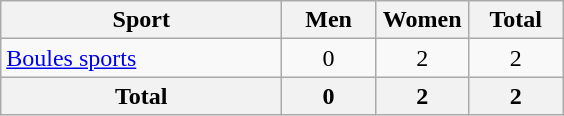<table class="wikitable sortable" style="text-align:center;">
<tr>
<th width=180>Sport</th>
<th width=55>Men</th>
<th width=55>Women</th>
<th width=55>Total</th>
</tr>
<tr>
<td align=left><a href='#'>Boules sports</a></td>
<td>0</td>
<td>2</td>
<td>2</td>
</tr>
<tr>
<th>Total</th>
<th>0</th>
<th>2</th>
<th>2</th>
</tr>
</table>
